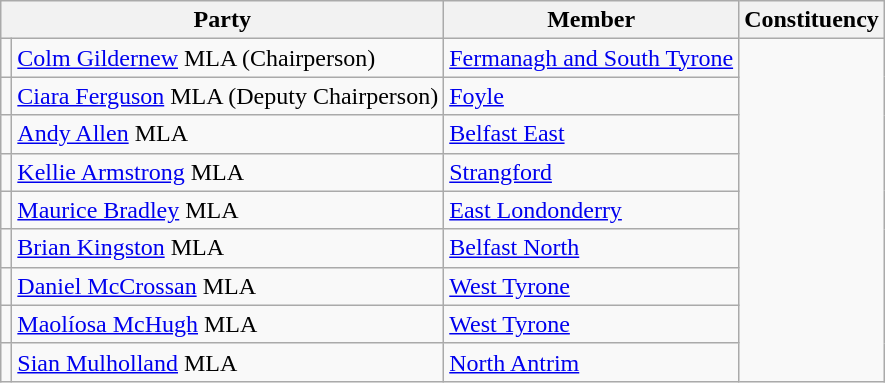<table class="wikitable" border="1">
<tr>
<th colspan="2" scope="col">Party</th>
<th scope="col">Member</th>
<th scope="col">Constituency</th>
</tr>
<tr>
<td></td>
<td><a href='#'>Colm Gildernew</a> MLA (Chairperson)</td>
<td><a href='#'>Fermanagh and South Tyrone</a></td>
</tr>
<tr>
<td></td>
<td><a href='#'>Ciara Ferguson</a> MLA (Deputy Chairperson)</td>
<td><a href='#'>Foyle</a></td>
</tr>
<tr>
<td></td>
<td><a href='#'>Andy Allen</a> MLA</td>
<td><a href='#'>Belfast East</a></td>
</tr>
<tr>
<td></td>
<td><a href='#'>Kellie Armstrong</a> MLA</td>
<td><a href='#'>Strangford</a></td>
</tr>
<tr>
<td></td>
<td><a href='#'>Maurice Bradley</a> MLA</td>
<td><a href='#'>East Londonderry</a></td>
</tr>
<tr>
<td></td>
<td><a href='#'>Brian Kingston</a> MLA</td>
<td><a href='#'>Belfast North</a></td>
</tr>
<tr>
<td></td>
<td><a href='#'>Daniel McCrossan</a> MLA</td>
<td><a href='#'>West Tyrone</a></td>
</tr>
<tr>
<td></td>
<td><a href='#'>Maolíosa McHugh</a> MLA</td>
<td><a href='#'>West Tyrone</a></td>
</tr>
<tr>
<td></td>
<td><a href='#'>Sian Mulholland</a> MLA</td>
<td><a href='#'>North Antrim</a></td>
</tr>
</table>
